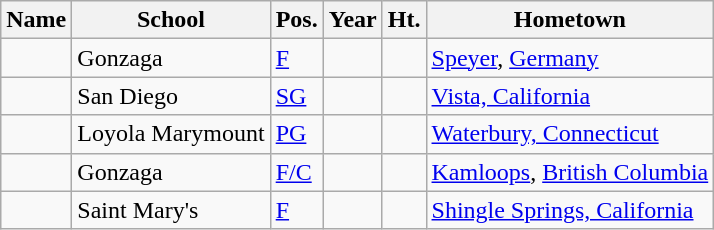<table class="wikitable sortable">
<tr>
<th>Name</th>
<th>School</th>
<th>Pos.</th>
<th>Year</th>
<th>Ht.</th>
<th>Hometown</th>
</tr>
<tr>
<td><strong></strong></td>
<td>Gonzaga</td>
<td><a href='#'>F</a></td>
<td></td>
<td></td>
<td><a href='#'>Speyer</a>, <a href='#'>Germany</a></td>
</tr>
<tr>
<td></td>
<td>San Diego</td>
<td><a href='#'>SG</a></td>
<td></td>
<td></td>
<td><a href='#'>Vista, California</a></td>
</tr>
<tr>
<td></td>
<td>Loyola Marymount</td>
<td><a href='#'>PG</a></td>
<td></td>
<td></td>
<td><a href='#'>Waterbury, Connecticut</a></td>
</tr>
<tr>
<td></td>
<td>Gonzaga</td>
<td><a href='#'>F/C</a></td>
<td></td>
<td></td>
<td><a href='#'>Kamloops</a>, <a href='#'>British Columbia</a></td>
</tr>
<tr>
<td></td>
<td>Saint Mary's</td>
<td><a href='#'>F</a></td>
<td></td>
<td></td>
<td><a href='#'>Shingle Springs, California</a></td>
</tr>
</table>
